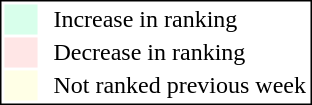<table style="border:1px solid black; float:right;">
<tr>
<td style="background:#D8FFEB; width:20px;"></td>
<td> </td>
<td>Increase in ranking</td>
</tr>
<tr>
<td style="background:#FFE6E6; width:20px;"></td>
<td> </td>
<td>Decrease in ranking</td>
</tr>
<tr>
<td style="background:#FFFFE6; width:20px;"></td>
<td> </td>
<td>Not ranked previous week</td>
</tr>
</table>
